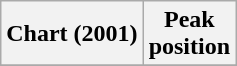<table class="wikitable sortable plainrowheaders" style="text-align:center;">
<tr>
<th scope="col">Chart (2001)</th>
<th scope="col">Peak<br>position</th>
</tr>
<tr>
</tr>
</table>
